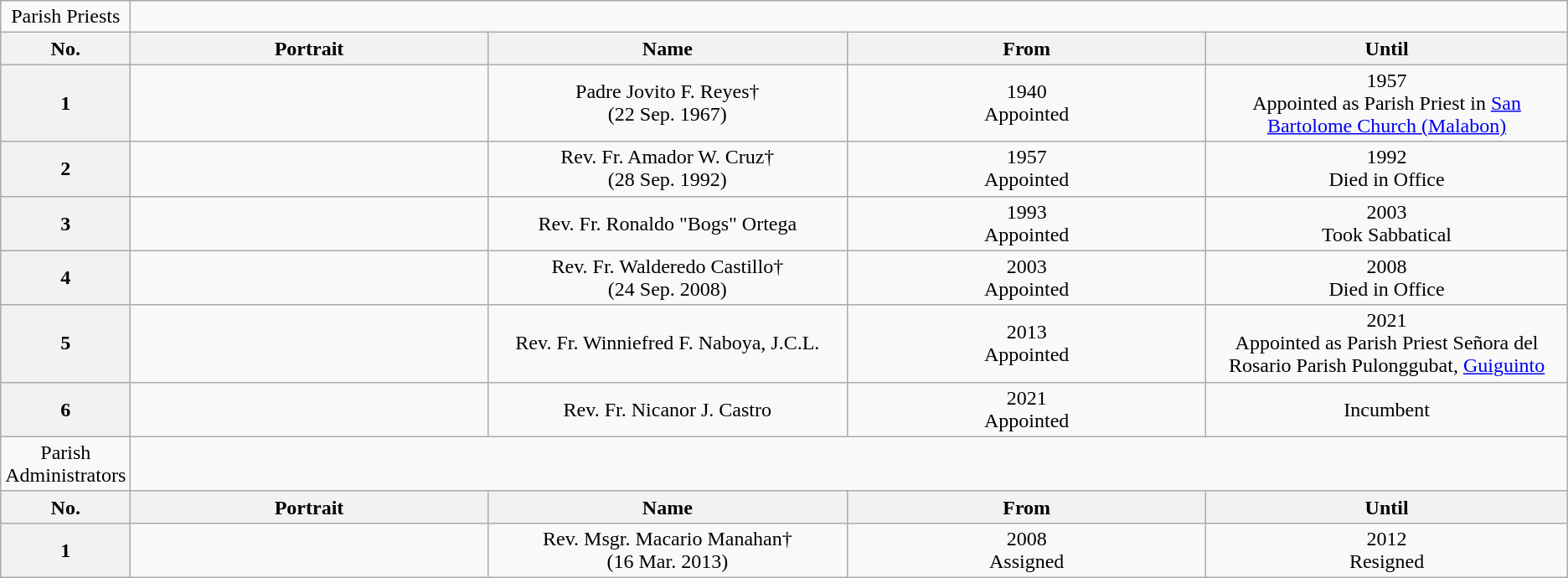<table class="wikitable" style="text-align:center;">
<tr>
<td>Parish Priests</td>
</tr>
<tr>
<th scope="col">No.</th>
<th scope="col" style="width:25%;">Portrait</th>
<th scope="col" style="width:25%;">Name</th>
<th scope="col" style="width:25%;">From</th>
<th scope="col" style="width:25%;">Until</th>
</tr>
<tr>
<th scope="row">1</th>
<td></td>
<td>Padre Jovito F. Reyes† <br> (22 Sep. 1967)</td>
<td>1940 <br> Appointed</td>
<td>1957 <br> Appointed as Parish Priest in <a href='#'>San Bartolome Church (Malabon)</a></td>
</tr>
<tr>
<th scope="row">2</th>
<td></td>
<td>Rev. Fr. Amador W. Cruz† <br> (28 Sep. 1992)</td>
<td>1957 <br> Appointed</td>
<td>1992 <br> Died in Office</td>
</tr>
<tr>
<th scope="row">3</th>
<td></td>
<td>Rev. Fr. Ronaldo "Bogs" Ortega</td>
<td>1993 <br> Appointed</td>
<td>2003 <br> Took Sabbatical</td>
</tr>
<tr>
<th scope="row">4</th>
<td></td>
<td>Rev. Fr. Walderedo Castillo† <br> (24 Sep. 2008)</td>
<td>2003 <br> Appointed</td>
<td>2008 <br> Died in Office</td>
</tr>
<tr>
<th scope="row">5</th>
<td></td>
<td>Rev. Fr. Winniefred F. Naboya, J.C.L.</td>
<td>2013 <br> Appointed</td>
<td>2021 <br> Appointed as Parish Priest Señora del Rosario Parish Pulonggubat, <a href='#'>Guiguinto</a></td>
</tr>
<tr>
<th scope="row">6</th>
<td></td>
<td>Rev. Fr. Nicanor J. Castro</td>
<td>2021 <br> Appointed</td>
<td>Incumbent</td>
</tr>
<tr>
<td>Parish Administrators</td>
</tr>
<tr>
<th scope="col">No.</th>
<th scope="col" style="width:25%;">Portrait</th>
<th scope="col" style="width:25%;">Name</th>
<th scope="col" style="width:25%;">From</th>
<th scope="col" style="width:25%;">Until</th>
</tr>
<tr>
<th scope="row">1</th>
<td></td>
<td>Rev. Msgr. Macario Manahan† <br> (16 Mar. 2013)</td>
<td>2008 <br> Assigned</td>
<td>2012 <br> Resigned</td>
</tr>
</table>
